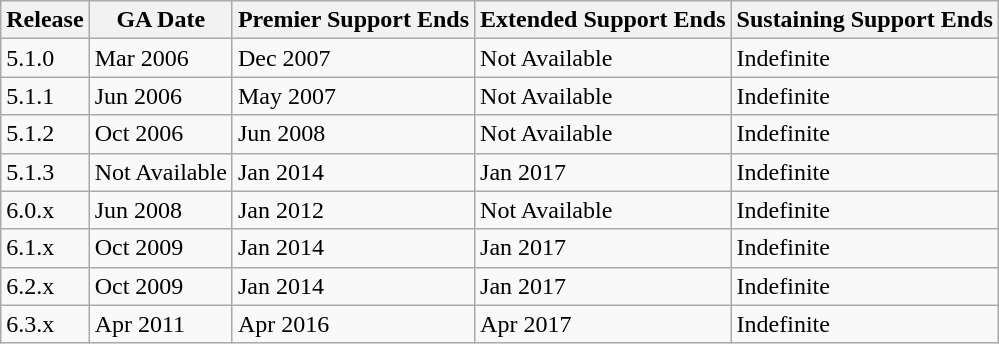<table class="wikitable">
<tr>
<th>Release</th>
<th>GA Date</th>
<th>Premier Support Ends</th>
<th>Extended Support Ends</th>
<th>Sustaining Support Ends</th>
</tr>
<tr>
<td>5.1.0</td>
<td>Mar 2006</td>
<td>Dec 2007</td>
<td>Not Available</td>
<td>Indefinite</td>
</tr>
<tr>
<td>5.1.1</td>
<td>Jun 2006</td>
<td>May 2007</td>
<td>Not Available</td>
<td>Indefinite</td>
</tr>
<tr>
<td>5.1.2</td>
<td>Oct 2006</td>
<td>Jun 2008</td>
<td>Not Available</td>
<td>Indefinite</td>
</tr>
<tr>
<td>5.1.3</td>
<td>Not Available</td>
<td>Jan 2014</td>
<td>Jan 2017</td>
<td>Indefinite</td>
</tr>
<tr>
<td>6.0.x</td>
<td>Jun 2008</td>
<td>Jan 2012</td>
<td>Not Available</td>
<td>Indefinite</td>
</tr>
<tr>
<td>6.1.x</td>
<td>Oct 2009</td>
<td>Jan 2014</td>
<td>Jan 2017</td>
<td>Indefinite</td>
</tr>
<tr>
<td>6.2.x</td>
<td>Oct 2009</td>
<td>Jan 2014</td>
<td>Jan 2017</td>
<td>Indefinite</td>
</tr>
<tr>
<td>6.3.x</td>
<td>Apr 2011</td>
<td>Apr 2016</td>
<td>Apr 2017</td>
<td>Indefinite</td>
</tr>
</table>
